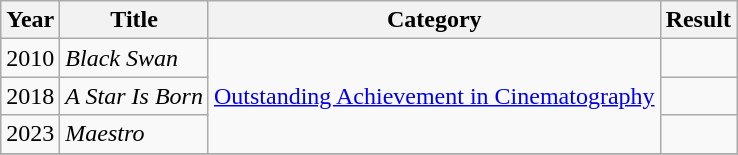<table class="wikitable">
<tr>
<th>Year</th>
<th>Title</th>
<th>Category</th>
<th>Result</th>
</tr>
<tr>
<td>2010</td>
<td><em>Black Swan</em></td>
<td rowspan=3><a href='#'>Outstanding Achievement in Cinematography</a></td>
<td></td>
</tr>
<tr>
<td>2018</td>
<td><em>A Star Is Born</em></td>
<td></td>
</tr>
<tr>
<td>2023</td>
<td><em>Maestro</em></td>
<td></td>
</tr>
<tr>
</tr>
</table>
